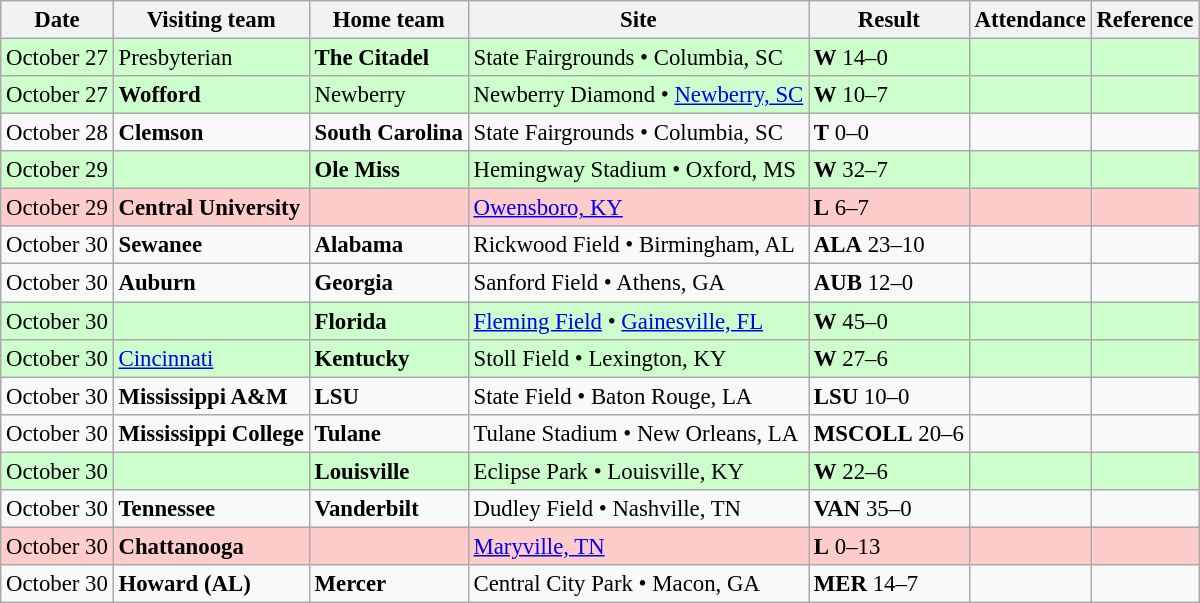<table class="wikitable" style="font-size:95%;">
<tr>
<th>Date</th>
<th>Visiting team</th>
<th>Home team</th>
<th>Site</th>
<th>Result</th>
<th>Attendance</th>
<th class="unsortable">Reference</th>
</tr>
<tr bgcolor=ccffcc>
<td>October 27</td>
<td>Presbyterian</td>
<td><strong>The Citadel</strong></td>
<td>State Fairgrounds • Columbia, SC</td>
<td><strong>W</strong> 14–0</td>
<td></td>
<td></td>
</tr>
<tr bgcolor=ccffcc>
<td>October 27</td>
<td><strong>Wofford</strong></td>
<td>Newberry</td>
<td>Newberry Diamond • <a href='#'>Newberry, SC</a></td>
<td><strong>W</strong> 10–7</td>
<td></td>
<td></td>
</tr>
<tr bgcolor=>
<td>October 28</td>
<td><strong>Clemson</strong></td>
<td><strong>South Carolina</strong></td>
<td>State Fairgrounds • Columbia, SC</td>
<td><strong>T</strong> 0–0</td>
<td></td>
<td></td>
</tr>
<tr bgcolor=ccffcc>
<td>October 29</td>
<td></td>
<td><strong>Ole Miss</strong></td>
<td>Hemingway Stadium • Oxford, MS</td>
<td><strong>W</strong> 32–7</td>
<td></td>
<td></td>
</tr>
<tr bgcolor=ffcccc>
<td>October 29</td>
<td><strong>Central University</strong></td>
<td></td>
<td><a href='#'>Owensboro, KY</a></td>
<td><strong>L</strong> 6–7</td>
<td></td>
<td></td>
</tr>
<tr bgcolor=>
<td>October 30</td>
<td><strong>Sewanee</strong></td>
<td><strong>Alabama</strong></td>
<td>Rickwood Field • Birmingham, AL</td>
<td><strong>ALA</strong> 23–10</td>
<td></td>
<td></td>
</tr>
<tr bgcolor=>
<td>October 30</td>
<td><strong>Auburn</strong></td>
<td><strong>Georgia</strong></td>
<td>Sanford Field • Athens, GA</td>
<td><strong>AUB</strong> 12–0</td>
<td></td>
<td></td>
</tr>
<tr bgcolor=ccffcc>
<td>October 30</td>
<td></td>
<td><strong>Florida</strong></td>
<td><a href='#'>Fleming Field</a> • <a href='#'>Gainesville, FL</a></td>
<td><strong>W</strong> 45–0</td>
<td></td>
<td></td>
</tr>
<tr bgcolor=ccffcc>
<td>October 30</td>
<td><a href='#'>Cincinnati</a></td>
<td><strong>Kentucky</strong></td>
<td>Stoll Field • Lexington, KY</td>
<td><strong>W</strong> 27–6</td>
<td></td>
<td></td>
</tr>
<tr bgcolor=>
<td>October 30</td>
<td><strong>Mississippi A&M</strong></td>
<td><strong>LSU</strong></td>
<td>State Field • Baton Rouge, LA</td>
<td><strong>LSU</strong> 10–0</td>
<td></td>
<td></td>
</tr>
<tr bgcolor=>
<td>October 30</td>
<td><strong>Mississippi College</strong></td>
<td><strong>Tulane</strong></td>
<td>Tulane Stadium • New Orleans, LA</td>
<td><strong>MSCOLL</strong> 20–6</td>
<td></td>
<td></td>
</tr>
<tr bgcolor=ccffcc>
<td>October 30</td>
<td></td>
<td><strong>Louisville</strong></td>
<td>Eclipse Park • Louisville, KY</td>
<td><strong>W</strong> 22–6</td>
<td></td>
<td></td>
</tr>
<tr bgcolor=>
<td>October 30</td>
<td><strong>Tennessee</strong></td>
<td><strong>Vanderbilt</strong></td>
<td>Dudley Field • Nashville, TN</td>
<td><strong>VAN</strong> 35–0</td>
<td></td>
<td></td>
</tr>
<tr bgcolor=ffcccc>
<td>October 30</td>
<td><strong>Chattanooga</strong></td>
<td></td>
<td><a href='#'>Maryville, TN</a></td>
<td><strong>L</strong> 0–13</td>
<td></td>
<td></td>
</tr>
<tr bgcolor=>
<td>October 30</td>
<td><strong>Howard (AL)</strong></td>
<td><strong>Mercer</strong></td>
<td>Central City Park • Macon, GA</td>
<td><strong>MER</strong> 14–7</td>
<td></td>
<td></td>
</tr>
</table>
